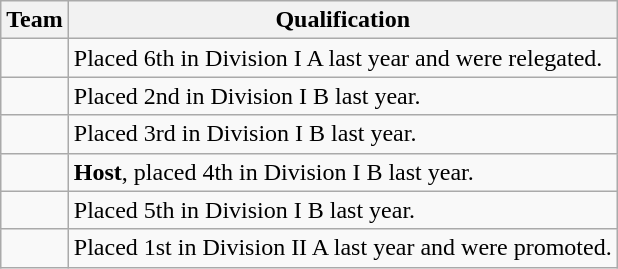<table class="wikitable">
<tr>
<th>Team</th>
<th>Qualification</th>
</tr>
<tr>
<td></td>
<td>Placed 6th in Division I A last year and were relegated.</td>
</tr>
<tr>
<td></td>
<td>Placed 2nd in Division I B last year.</td>
</tr>
<tr>
<td></td>
<td>Placed 3rd in Division I B last year.</td>
</tr>
<tr>
<td></td>
<td><strong>Host</strong>, placed 4th in Division I B last year.</td>
</tr>
<tr>
<td></td>
<td>Placed 5th in Division I B last year.</td>
</tr>
<tr>
<td></td>
<td>Placed 1st in Division II A last year and were promoted.</td>
</tr>
</table>
